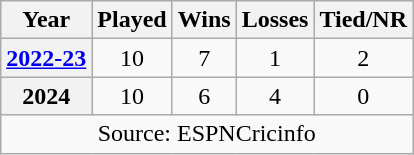<table class="wikitable" style="text-align:center;">
<tr>
<th>Year</th>
<th>Played</th>
<th>Wins</th>
<th>Losses</th>
<th>Tied/NR</th>
</tr>
<tr>
<th><a href='#'>2022-23</a></th>
<td>10</td>
<td>7</td>
<td>1</td>
<td>2</td>
</tr>
<tr>
<th>2024</th>
<td>10</td>
<td>6</td>
<td>4</td>
<td>0</td>
</tr>
<tr>
<td colspan="5">Source: ESPNCricinfo</td>
</tr>
</table>
